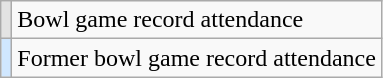<table class="wikitable">
<tr>
<td style="text-align:center; background:#e3e3e3;"></td>
<td>Bowl game record attendance</td>
</tr>
<tr>
<td style="text-align:center; background:#d0e7ff;"></td>
<td>Former bowl game record attendance</td>
</tr>
</table>
